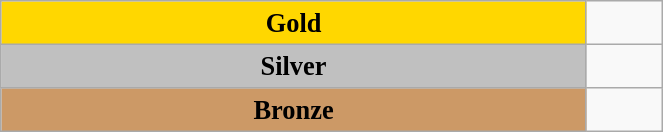<table class="wikitable" style=" text-align:center; font-size:110%;" width="35%">
<tr>
<td bgcolor="gold"><strong>Gold</strong></td>
<td></td>
</tr>
<tr>
<td bgcolor="silver"><strong>Silver</strong></td>
<td></td>
</tr>
<tr>
<td bgcolor="CC9966"><strong>Bronze</strong></td>
<td></td>
</tr>
</table>
